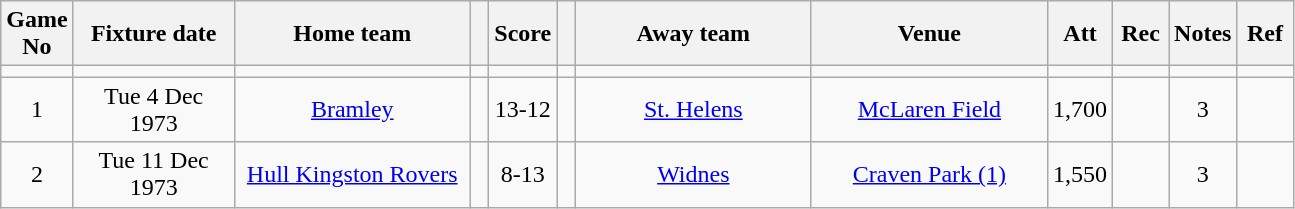<table class="wikitable" style="text-align:center;">
<tr>
<th width=20 abbr="No">Game No</th>
<th width=100 abbr="Date">Fixture date</th>
<th width=150 abbr="Home team">Home team</th>
<th width=5 abbr="space"></th>
<th width=20 abbr="Score">Score</th>
<th width=5 abbr="space"></th>
<th width=150 abbr="Away team">Away team</th>
<th width=150 abbr="Venue">Venue</th>
<th width=30 abbr="Att">Att</th>
<th width=30 abbr="Rec">Rec</th>
<th width=20 abbr="Notes">Notes</th>
<th width=30 abbr="Ref">Ref</th>
</tr>
<tr>
<td></td>
<td></td>
<td></td>
<td></td>
<td></td>
<td></td>
<td></td>
<td></td>
<td></td>
<td></td>
<td></td>
</tr>
<tr>
<td>1</td>
<td>Tue 4 Dec 1973</td>
<td><a href='#'>Bramley</a></td>
<td></td>
<td>13-12</td>
<td></td>
<td><a href='#'>St. Helens</a></td>
<td><a href='#'>McLaren Field</a></td>
<td>1,700</td>
<td></td>
<td>3</td>
<td></td>
</tr>
<tr>
<td>2</td>
<td>Tue 11 Dec 1973</td>
<td><a href='#'>Hull Kingston Rovers</a></td>
<td></td>
<td>8-13</td>
<td></td>
<td><a href='#'>Widnes</a></td>
<td><a href='#'>Craven Park (1)</a></td>
<td>1,550</td>
<td></td>
<td>3</td>
<td></td>
</tr>
</table>
